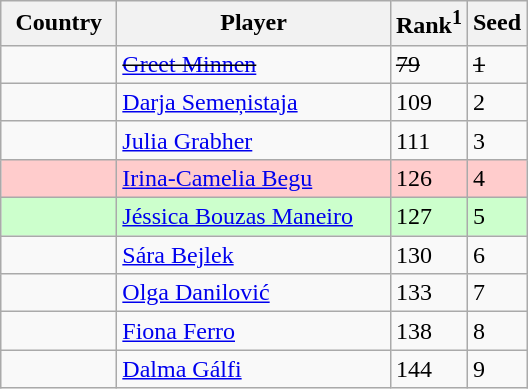<table class="sortable wikitable">
<tr>
<th width="70">Country</th>
<th width="175">Player</th>
<th>Rank<sup>1</sup></th>
<th>Seed</th>
</tr>
<tr>
<td><s></s></td>
<td><s><a href='#'>Greet Minnen</a></s></td>
<td><s>79</s></td>
<td><s>1</s></td>
</tr>
<tr>
<td></td>
<td><a href='#'>Darja Semeņistaja</a></td>
<td>109</td>
<td>2</td>
</tr>
<tr>
<td></td>
<td><a href='#'>Julia Grabher</a></td>
<td>111</td>
<td>3</td>
</tr>
<tr style="background:#fcc;">
<td></td>
<td><a href='#'>Irina-Camelia Begu</a></td>
<td>126</td>
<td>4</td>
</tr>
<tr style="background:#cfc;">
<td></td>
<td><a href='#'>Jéssica Bouzas Maneiro</a></td>
<td>127</td>
<td>5</td>
</tr>
<tr>
<td></td>
<td><a href='#'>Sára Bejlek</a></td>
<td>130</td>
<td>6</td>
</tr>
<tr>
<td></td>
<td><a href='#'>Olga Danilović</a></td>
<td>133</td>
<td>7</td>
</tr>
<tr>
<td></td>
<td><a href='#'>Fiona Ferro</a></td>
<td>138</td>
<td>8</td>
</tr>
<tr>
<td></td>
<td><a href='#'>Dalma Gálfi</a></td>
<td>144</td>
<td>9</td>
</tr>
</table>
